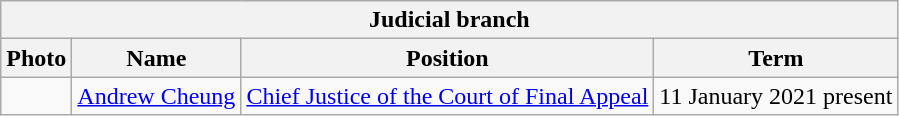<table class="wikitable" style="text-align:center">
<tr>
<th colspan="4">Judicial branch</th>
</tr>
<tr>
<th>Photo</th>
<th>Name</th>
<th>Position</th>
<th>Term</th>
</tr>
<tr>
<td></td>
<td><a href='#'>Andrew Cheung</a></td>
<td><a href='#'>Chief Justice of the Court of Final Appeal</a></td>
<td>11 January 2021  present</td>
</tr>
</table>
